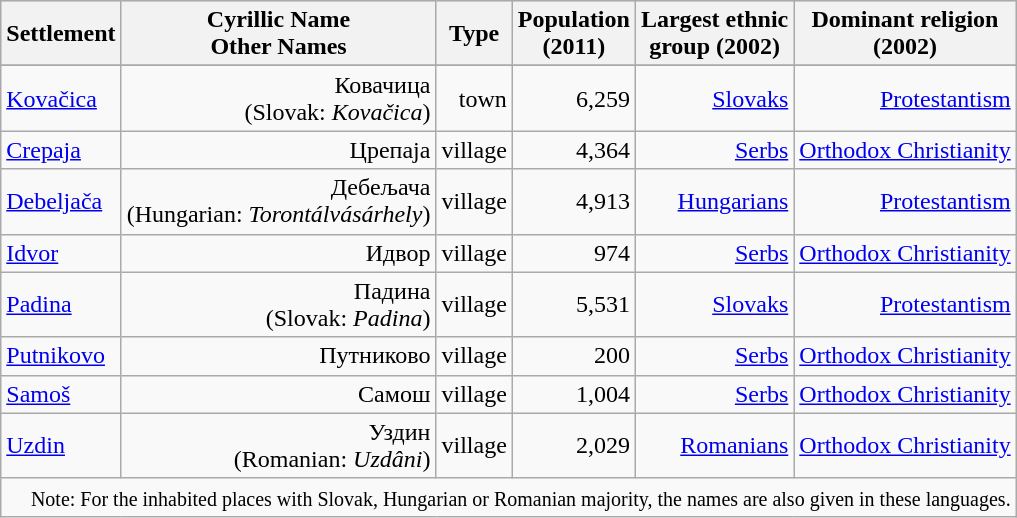<table class="wikitable" style="text-align: right;">
<tr bgcolor="#e0e0e0">
<th rowspan="1">Settlement</th>
<th colspan="1">Cyrillic Name<br>Other Names</th>
<th colspan="1">Type</th>
<th colspan="1">Population<br>(2011)</th>
<th colspan="1">Largest ethnic<br>group (2002)</th>
<th colspan="1">Dominant religion<br>(2002)</th>
</tr>
<tr bgcolor="#e0e0e0">
</tr>
<tr>
<td align="left"><a href='#'>Kovačica</a></td>
<td>Ковачица<br>(Slovak: <em>Kovačica</em>)</td>
<td>town</td>
<td>6,259</td>
<td><a href='#'>Slovaks</a></td>
<td><a href='#'>Protestantism</a></td>
</tr>
<tr>
<td align="left"><a href='#'>Crepaja</a></td>
<td>Црепаја</td>
<td>village</td>
<td>4,364</td>
<td><a href='#'>Serbs</a></td>
<td><a href='#'>Orthodox Christianity</a></td>
</tr>
<tr>
<td align="left"><a href='#'>Debeljača</a></td>
<td>Дебељача<br>(Hungarian: <em>Torontálvásárhely</em>)</td>
<td>village</td>
<td>4,913</td>
<td><a href='#'>Hungarians</a></td>
<td><a href='#'>Protestantism</a></td>
</tr>
<tr>
<td align="left"><a href='#'>Idvor</a></td>
<td>Идвор</td>
<td>village</td>
<td>974</td>
<td><a href='#'>Serbs</a></td>
<td><a href='#'>Orthodox Christianity</a></td>
</tr>
<tr>
<td align="left"><a href='#'>Padina</a></td>
<td>Падина<br>(Slovak: <em>Padina</em>)</td>
<td>village</td>
<td>5,531</td>
<td><a href='#'>Slovaks</a></td>
<td><a href='#'>Protestantism</a></td>
</tr>
<tr>
<td align="left"><a href='#'>Putnikovo</a></td>
<td>Путниково</td>
<td>village</td>
<td>200</td>
<td><a href='#'>Serbs</a></td>
<td><a href='#'>Orthodox Christianity</a></td>
</tr>
<tr>
<td align="left"><a href='#'>Samoš</a></td>
<td>Самош</td>
<td>village</td>
<td>1,004</td>
<td><a href='#'>Serbs</a></td>
<td><a href='#'>Orthodox Christianity</a></td>
</tr>
<tr>
<td align="left"><a href='#'>Uzdin</a></td>
<td>Уздин<br>(Romanian: <em>Uzdâni</em>)</td>
<td>village</td>
<td>2,029</td>
<td><a href='#'>Romanians</a></td>
<td><a href='#'>Orthodox Christianity</a></td>
</tr>
<tr>
<td colspan="19"><small>Note: For the inhabited places with Slovak, Hungarian or Romanian majority, the names are also given in these languages.</small></td>
</tr>
</table>
